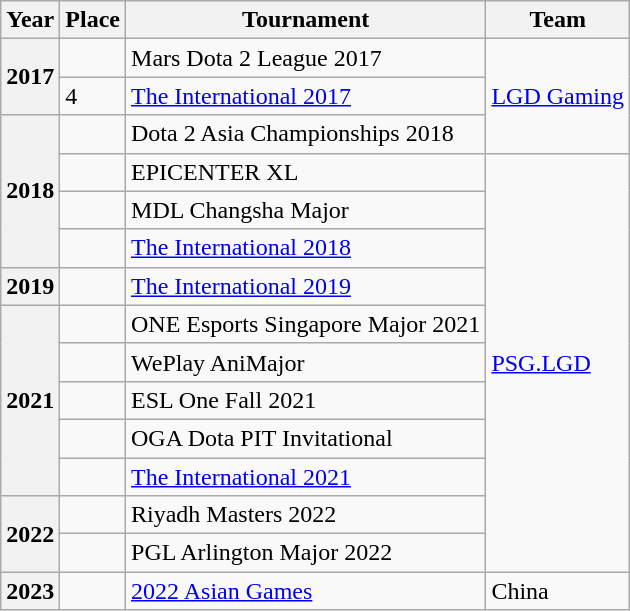<table class="wikitable plainrowheaders sortable">
<tr>
<th scope="col">Year</th>
<th scope="col">Place</th>
<th scope="col">Tournament</th>
<th scope="col">Team</th>
</tr>
<tr>
<th scope="row" rowspan="2">2017</th>
<td></td>
<td>Mars Dota 2 League 2017</td>
<td rowspan="3"><a href='#'>LGD Gaming</a></td>
</tr>
<tr>
<td>4</td>
<td><a href='#'>The International 2017</a></td>
</tr>
<tr>
<th scope="row" rowspan="4">2018</th>
<td></td>
<td>Dota 2 Asia Championships 2018</td>
</tr>
<tr>
<td></td>
<td>EPICENTER XL</td>
<td rowspan="11"><a href='#'>PSG.LGD</a></td>
</tr>
<tr>
<td></td>
<td>MDL Changsha Major</td>
</tr>
<tr>
<td></td>
<td><a href='#'>The International 2018</a></td>
</tr>
<tr>
<th scope="row">2019</th>
<td></td>
<td><a href='#'>The International 2019</a></td>
</tr>
<tr>
<th scope="row" rowspan="5">2021</th>
<td></td>
<td>ONE Esports Singapore Major 2021</td>
</tr>
<tr>
<td></td>
<td>WePlay AniMajor</td>
</tr>
<tr>
<td></td>
<td>ESL One Fall 2021</td>
</tr>
<tr>
<td></td>
<td>OGA Dota PIT Invitational</td>
</tr>
<tr>
<td></td>
<td><a href='#'>The International 2021</a></td>
</tr>
<tr>
<th scope="row" rowspan="2">2022</th>
<td></td>
<td>Riyadh Masters 2022</td>
</tr>
<tr>
<td></td>
<td>PGL Arlington Major 2022</td>
</tr>
<tr>
<th scope="row">2023</th>
<td></td>
<td><a href='#'>2022 Asian Games</a></td>
<td>China</td>
</tr>
</table>
